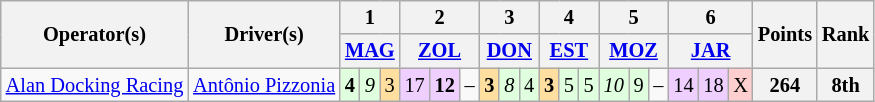<table class="wikitable" style="font-size: 85%">
<tr>
<th rowspan=2>Operator(s)</th>
<th rowspan=2>Driver(s)</th>
<th colspan=3>1</th>
<th colspan=3>2</th>
<th colspan=3>3</th>
<th colspan=3>4</th>
<th colspan=3>5</th>
<th colspan=3>6</th>
<th rowspan=2>Points</th>
<th rowspan=2>Rank</th>
</tr>
<tr>
<th colspan=3><a href='#'>MAG</a></th>
<th colspan=3><a href='#'>ZOL</a></th>
<th colspan=3><a href='#'>DON</a></th>
<th colspan=3><a href='#'>EST</a></th>
<th colspan=3><a href='#'>MOZ</a></th>
<th colspan=3><a href='#'>JAR</a></th>
</tr>
<tr>
<td align=center><a href='#'>Alan Docking Racing</a></td>
<td> <a href='#'>Antônio Pizzonia</a></td>
<td style="background:#dfffdf;"><strong>4</strong></td>
<td style="background:#dfffdf;"><em>9</em></td>
<td style="background:#ffdf9f;">3</td>
<td style="background:#efcfff;">17</td>
<td style="background:#efcfff;"><strong>12</strong></td>
<td>–</td>
<td style="background:#ffdf9f;"><strong>3</strong></td>
<td style="background:#dfffdf;"><em>8</em></td>
<td style="background:#dfffdf;">4</td>
<td style="background:#ffdf9f;"><strong>3</strong></td>
<td style="background:#dfffdf;">5</td>
<td style="background:#dfffdf;">5</td>
<td style="background:#dfffdf;"><em>10</em></td>
<td style="background:#dfffdf;">9</td>
<td>–</td>
<td style="background:#efcfff;">14</td>
<td style="background:#efcfff;">18</td>
<td style="background:#ffcfcf;">X</td>
<th>264</th>
<th>8th</th>
</tr>
</table>
